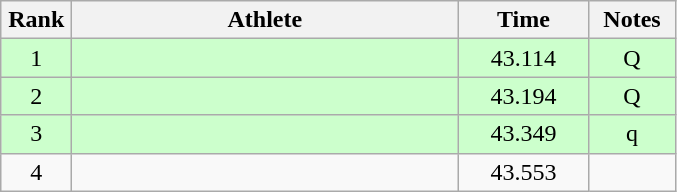<table class=wikitable style="text-align:center">
<tr>
<th width=40>Rank</th>
<th width=250>Athlete</th>
<th width=80>Time</th>
<th width=50>Notes</th>
</tr>
<tr bgcolor="ccffcc">
<td>1</td>
<td align=left></td>
<td>43.114</td>
<td>Q</td>
</tr>
<tr bgcolor="ccffcc">
<td>2</td>
<td align=left></td>
<td>43.194</td>
<td>Q</td>
</tr>
<tr bgcolor="ccffcc">
<td>3</td>
<td align=left></td>
<td>43.349</td>
<td>q</td>
</tr>
<tr>
<td>4</td>
<td align=left></td>
<td>43.553</td>
<td></td>
</tr>
</table>
